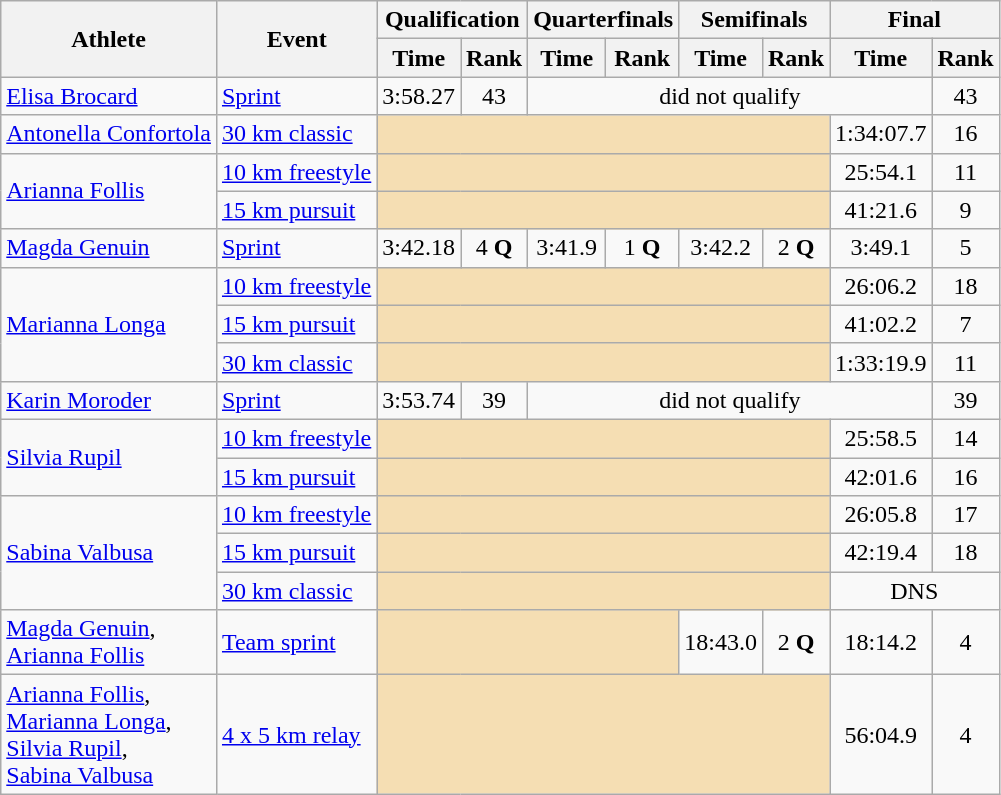<table class="wikitable">
<tr>
<th rowspan="2">Athlete</th>
<th rowspan="2">Event</th>
<th colspan="2">Qualification</th>
<th colspan="2">Quarterfinals</th>
<th colspan="2">Semifinals</th>
<th colspan="2">Final</th>
</tr>
<tr>
<th>Time</th>
<th>Rank</th>
<th>Time</th>
<th>Rank</th>
<th>Time</th>
<th>Rank</th>
<th>Time</th>
<th>Rank</th>
</tr>
<tr>
<td><a href='#'>Elisa Brocard</a></td>
<td><a href='#'>Sprint</a></td>
<td align="center">3:58.27</td>
<td align="center">43</td>
<td colspan="5" align="center">did not qualify</td>
<td align="center">43</td>
</tr>
<tr>
<td><a href='#'>Antonella Confortola</a></td>
<td><a href='#'>30 km classic</a></td>
<td colspan="6" bgcolor="wheat"></td>
<td align="center">1:34:07.7</td>
<td align="center">16</td>
</tr>
<tr>
<td rowspan=2><a href='#'>Arianna Follis</a></td>
<td><a href='#'>10 km freestyle</a></td>
<td colspan="6" bgcolor="wheat"></td>
<td align="center">25:54.1</td>
<td align="center">11</td>
</tr>
<tr>
<td><a href='#'>15 km pursuit</a></td>
<td colspan="6" bgcolor="wheat"></td>
<td align="center">41:21.6</td>
<td align="center">9</td>
</tr>
<tr>
<td><a href='#'>Magda Genuin</a></td>
<td><a href='#'>Sprint</a></td>
<td align="center">3:42.18</td>
<td align="center">4 <strong>Q</strong></td>
<td align="center">3:41.9</td>
<td align="center">1 <strong>Q</strong></td>
<td align="center">3:42.2</td>
<td align="center">2 <strong>Q</strong></td>
<td align="center">3:49.1</td>
<td align="center">5</td>
</tr>
<tr>
<td rowspan=3><a href='#'>Marianna Longa</a></td>
<td><a href='#'>10 km freestyle</a></td>
<td colspan="6" bgcolor="wheat"></td>
<td align="center">26:06.2</td>
<td align="center">18</td>
</tr>
<tr>
<td><a href='#'>15 km pursuit</a></td>
<td colspan="6" bgcolor="wheat"></td>
<td align="center">41:02.2</td>
<td align="center">7</td>
</tr>
<tr>
<td><a href='#'>30 km classic</a></td>
<td colspan="6" bgcolor="wheat"></td>
<td align="center">1:33:19.9</td>
<td align="center">11</td>
</tr>
<tr>
<td><a href='#'>Karin Moroder</a></td>
<td><a href='#'>Sprint</a></td>
<td align="center">3:53.74</td>
<td align="center">39</td>
<td colspan="5" align="center">did not qualify</td>
<td align="center">39</td>
</tr>
<tr>
<td rowspan=2><a href='#'>Silvia Rupil</a></td>
<td><a href='#'>10 km freestyle</a></td>
<td colspan="6" bgcolor="wheat"></td>
<td align="center">25:58.5</td>
<td align="center">14</td>
</tr>
<tr>
<td><a href='#'>15 km pursuit</a></td>
<td colspan="6" bgcolor="wheat"></td>
<td align="center">42:01.6</td>
<td align="center">16</td>
</tr>
<tr>
<td rowspan=3><a href='#'>Sabina Valbusa</a></td>
<td><a href='#'>10 km freestyle</a></td>
<td colspan="6" bgcolor="wheat"></td>
<td align="center">26:05.8</td>
<td align="center">17</td>
</tr>
<tr>
<td><a href='#'>15 km pursuit</a></td>
<td colspan="6" bgcolor="wheat"></td>
<td align="center">42:19.4</td>
<td align="center">18</td>
</tr>
<tr>
<td><a href='#'>30 km classic</a></td>
<td colspan="6" bgcolor="wheat"></td>
<td colspan="2" align="center">DNS</td>
</tr>
<tr>
<td><a href='#'>Magda Genuin</a>, <br><a href='#'>Arianna Follis</a></td>
<td><a href='#'>Team sprint</a></td>
<td colspan="4" bgcolor="wheat"></td>
<td align="center">18:43.0</td>
<td align="center">2 <strong>Q</strong></td>
<td align="center">18:14.2</td>
<td align="center">4</td>
</tr>
<tr>
<td><a href='#'>Arianna Follis</a>, <br><a href='#'>Marianna Longa</a>, <br><a href='#'>Silvia Rupil</a>, <br><a href='#'>Sabina Valbusa</a></td>
<td><a href='#'>4 x 5 km relay</a></td>
<td colspan="6" bgcolor="wheat"></td>
<td align="center">56:04.9</td>
<td align="center">4</td>
</tr>
</table>
